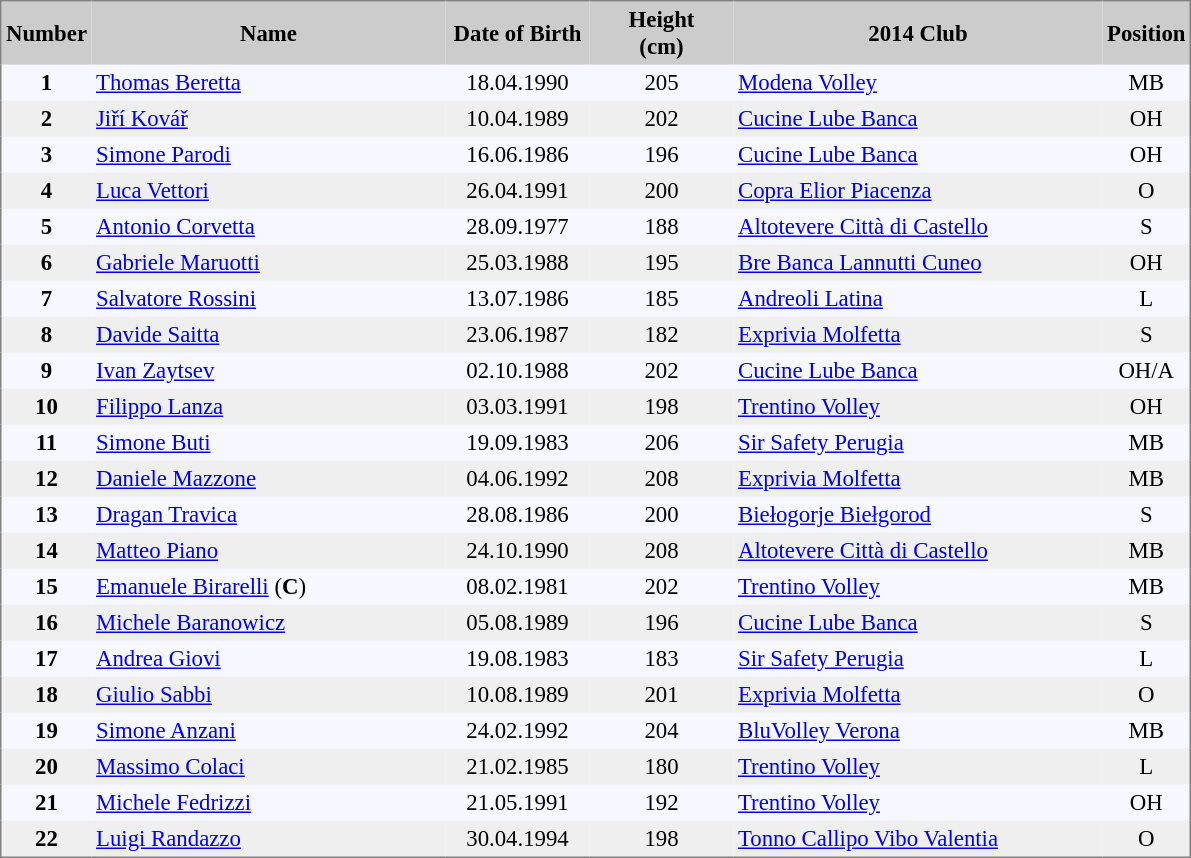<table cellpadding="3" style="background: #f7f8ff; font-size: 95%; border: 1px solid gray; border-collapse: collapse;">
<tr style="background:#ccc;">
<th style="width: 10px;"><strong>Number</strong></th>
<th style="width: 230px;"><strong>Name</strong></th>
<th style="width: 90px;"><strong>Date of Birth</strong></th>
<th style="width: 90px;"><strong>Height<br>(cm)</strong></th>
<th style="width: 240px;"><strong>2014 Club</strong></th>
<th style="width: 50px;"><strong>Position</strong></th>
</tr>
<tr>
<td style="text-align:center;"><strong>1</strong></td>
<td><a href='#'>Thomas Beretta</a></td>
<td style="text-align:center;">18.04.1990</td>
<td style="text-align:center;">205</td>
<td> <a href='#'>Modena Volley</a></td>
<td style="text-align:center;">MB</td>
</tr>
<tr style="background: #efefef;">
<td style="text-align:center;"><strong>2</strong></td>
<td><a href='#'>Jiří Kovář</a></td>
<td style="text-align:center;">10.04.1989</td>
<td style="text-align:center;">202</td>
<td> <a href='#'>Cucine Lube Banca</a></td>
<td style="text-align:center;">OH</td>
</tr>
<tr>
<td style="text-align:center;"><strong>3</strong></td>
<td><a href='#'>Simone Parodi</a></td>
<td style="text-align:center;">16.06.1986</td>
<td style="text-align:center;">196</td>
<td> <a href='#'>Cucine Lube Banca</a></td>
<td style="text-align:center;">OH</td>
</tr>
<tr style="background: #efefef;">
<td style="text-align:center;"><strong>4</strong></td>
<td><a href='#'>Luca Vettori</a></td>
<td style="text-align:center;">26.04.1991</td>
<td style="text-align:center;">200</td>
<td> <a href='#'>Copra Elior Piacenza</a></td>
<td style="text-align:center;">O</td>
</tr>
<tr>
<td style="text-align:center;"><strong>5</strong></td>
<td><a href='#'>Antonio Corvetta</a></td>
<td style="text-align:center;">28.09.1977</td>
<td style="text-align:center;">188</td>
<td> <a href='#'>Altotevere Città di Castello</a></td>
<td style="text-align:center;">S</td>
</tr>
<tr style="background: #efefef;">
<td style="text-align:center;"><strong>6</strong></td>
<td><a href='#'>Gabriele Maruotti</a></td>
<td style="text-align:center;">25.03.1988</td>
<td style="text-align:center;">195</td>
<td> <a href='#'>Bre Banca Lannutti Cuneo</a></td>
<td style="text-align:center;">OH</td>
</tr>
<tr>
<td style="text-align:center;"><strong>7</strong></td>
<td><a href='#'>Salvatore Rossini</a></td>
<td style="text-align:center;">13.07.1986</td>
<td style="text-align:center;">185</td>
<td> <a href='#'>Andreoli Latina</a></td>
<td style="text-align:center;">L</td>
</tr>
<tr style="background: #efefef;">
<td style="text-align:center;"><strong>8</strong></td>
<td><a href='#'>Davide Saitta</a></td>
<td style="text-align:center;">23.06.1987</td>
<td style="text-align:center;">182</td>
<td> <a href='#'>Exprivia Molfetta</a></td>
<td style="text-align:center;">S</td>
</tr>
<tr>
<td style="text-align:center;"><strong>9</strong></td>
<td><a href='#'>Ivan Zaytsev</a></td>
<td style="text-align:center;">02.10.1988</td>
<td style="text-align:center;">202</td>
<td> <a href='#'>Cucine Lube Banca</a></td>
<td style="text-align:center;">OH/A</td>
</tr>
<tr style="background: #efefef;">
<td style="text-align:center;"><strong>10</strong></td>
<td><a href='#'>Filippo Lanza</a></td>
<td style="text-align:center;">03.03.1991</td>
<td style="text-align:center;">198</td>
<td> <a href='#'>Trentino Volley</a></td>
<td style="text-align:center;">OH</td>
</tr>
<tr>
<td style="text-align:center;"><strong>11</strong></td>
<td><a href='#'>Simone Buti</a></td>
<td style="text-align:center;">19.09.1983</td>
<td style="text-align:center;">206</td>
<td> <a href='#'>Sir Safety Perugia</a></td>
<td style="text-align:center;">MB</td>
</tr>
<tr style="background: #efefef;">
<td style="text-align:center;"><strong>12</strong></td>
<td><a href='#'>Daniele Mazzone</a></td>
<td style="text-align:center;">04.06.1992</td>
<td style="text-align:center;">208</td>
<td> <a href='#'>Exprivia Molfetta</a></td>
<td style="text-align:center;">MB</td>
</tr>
<tr>
<td style="text-align:center;"><strong>13</strong></td>
<td><a href='#'>Dragan Travica</a></td>
<td style="text-align:center;">28.08.1986</td>
<td style="text-align:center;">200</td>
<td> <a href='#'>Biełogorje Biełgorod</a></td>
<td style="text-align:center;">S</td>
</tr>
<tr style="background: #efefef;">
<td style="text-align:center;"><strong>14</strong></td>
<td><a href='#'>Matteo Piano</a></td>
<td style="text-align:center;">24.10.1990</td>
<td style="text-align:center;">208</td>
<td> <a href='#'>Altotevere Città di Castello</a></td>
<td style="text-align:center;">MB</td>
</tr>
<tr>
<td style="text-align:center;"><strong>15</strong></td>
<td><a href='#'>Emanuele Birarelli</a> (<strong>C</strong>)</td>
<td style="text-align:center;">08.02.1981</td>
<td style="text-align:center;">202</td>
<td> <a href='#'>Trentino Volley</a></td>
<td style="text-align:center;">MB</td>
</tr>
<tr style="background: #efefef;">
<td style="text-align:center;"><strong>16</strong></td>
<td><a href='#'>Michele Baranowicz</a></td>
<td style="text-align:center;">05.08.1989</td>
<td style="text-align:center;">196</td>
<td> <a href='#'>Cucine Lube Banca</a></td>
<td style="text-align:center;">S</td>
</tr>
<tr>
<td style="text-align:center;"><strong>17</strong></td>
<td><a href='#'>Andrea Giovi</a></td>
<td style="text-align:center;">19.08.1983</td>
<td style="text-align:center;">183</td>
<td> <a href='#'>Sir Safety Perugia</a></td>
<td style="text-align:center;">L</td>
</tr>
<tr style="background: #efefef;">
<td style="text-align:center;"><strong>18</strong></td>
<td><a href='#'>Giulio Sabbi</a></td>
<td style="text-align:center;">10.08.1989</td>
<td style="text-align:center;">201</td>
<td> <a href='#'>Exprivia Molfetta</a></td>
<td style="text-align:center;">O</td>
</tr>
<tr>
<td style="text-align:center;"><strong>19</strong></td>
<td><a href='#'>Simone Anzani</a></td>
<td style="text-align:center;">24.02.1992</td>
<td style="text-align:center;">204</td>
<td> <a href='#'>BluVolley Verona</a></td>
<td style="text-align:center;">MB</td>
</tr>
<tr style="background: #efefef;">
<td style="text-align:center;"><strong>20</strong></td>
<td><a href='#'>Massimo Colaci</a></td>
<td style="text-align:center;">21.02.1985</td>
<td style="text-align:center;">180</td>
<td> <a href='#'>Trentino Volley</a></td>
<td style="text-align:center;">L</td>
</tr>
<tr>
<td style="text-align:center;"><strong>21</strong></td>
<td><a href='#'>Michele Fedrizzi</a></td>
<td style="text-align:center;">21.05.1991</td>
<td style="text-align:center;">192</td>
<td> <a href='#'>Trentino Volley</a></td>
<td style="text-align:center;">OH</td>
</tr>
<tr style="background: #efefef;">
<td style="text-align:center;"><strong>22</strong></td>
<td><a href='#'>Luigi Randazzo</a></td>
<td style="text-align:center;">30.04.1994</td>
<td style="text-align:center;">198</td>
<td> <a href='#'>Tonno Callipo Vibo Valentia</a></td>
<td style="text-align:center;">O</td>
</tr>
</table>
